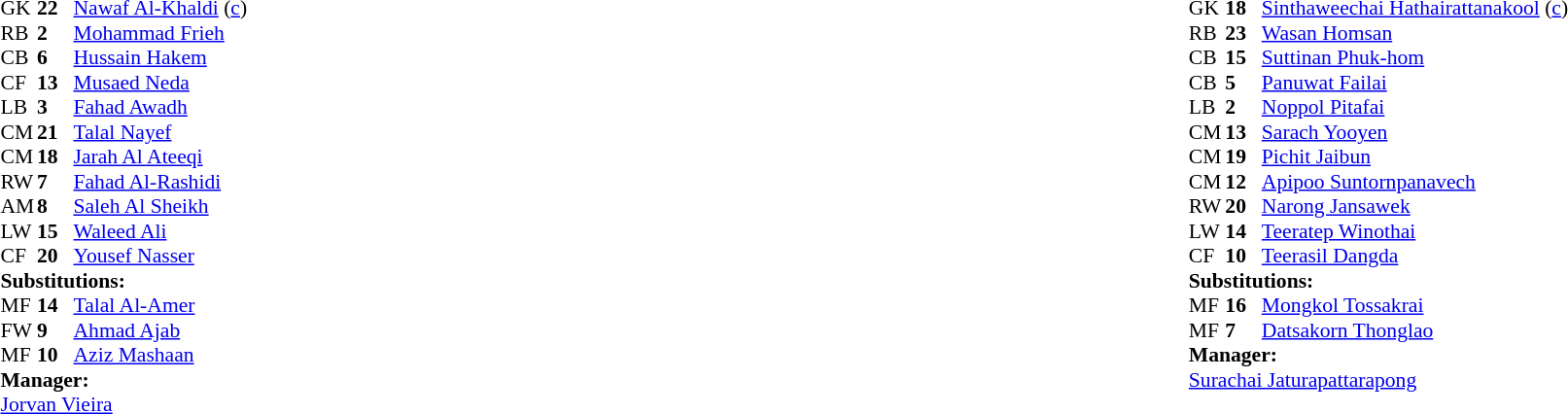<table width="100%">
<tr>
<td valign="top" width="40%"><br><table style="font-size:90%;" cellspacing="0" cellpadding="0">
<tr>
<th width="25"></th>
<th width="25"></th>
</tr>
<tr>
<td>GK</td>
<td><strong>22</strong></td>
<td><a href='#'>Nawaf Al-Khaldi</a> (<a href='#'>c</a>)</td>
</tr>
<tr>
<td>RB</td>
<td><strong>2</strong></td>
<td><a href='#'>Mohammad Frieh</a></td>
</tr>
<tr>
<td>CB</td>
<td><strong>6</strong></td>
<td><a href='#'>Hussain Hakem</a></td>
</tr>
<tr>
<td>CF</td>
<td><strong>13</strong></td>
<td><a href='#'>Musaed Neda</a></td>
</tr>
<tr>
<td>LB</td>
<td><strong>3</strong></td>
<td><a href='#'>Fahad Awadh</a></td>
</tr>
<tr>
<td>CM</td>
<td><strong>21</strong></td>
<td><a href='#'>Talal Nayef</a></td>
</tr>
<tr>
<td>CM</td>
<td><strong>18</strong></td>
<td><a href='#'>Jarah Al Ateeqi</a></td>
<td></td>
<td></td>
</tr>
<tr>
<td>RW</td>
<td><strong>7</strong></td>
<td><a href='#'>Fahad Al-Rashidi</a></td>
<td></td>
<td></td>
</tr>
<tr>
<td>AM</td>
<td><strong>8</strong></td>
<td><a href='#'>Saleh Al Sheikh</a></td>
</tr>
<tr>
<td>LW</td>
<td><strong>15</strong></td>
<td><a href='#'>Waleed Ali</a></td>
<td></td>
<td></td>
</tr>
<tr>
<td>CF</td>
<td><strong>20</strong></td>
<td><a href='#'>Yousef Nasser</a></td>
</tr>
<tr>
<td colspan=3><strong>Substitutions:</strong></td>
</tr>
<tr>
<td>MF</td>
<td><strong>14</strong></td>
<td><a href='#'>Talal Al-Amer</a></td>
<td></td>
<td></td>
</tr>
<tr>
<td>FW</td>
<td><strong>9</strong></td>
<td><a href='#'>Ahmad Ajab</a></td>
<td></td>
<td></td>
</tr>
<tr>
<td>MF</td>
<td><strong>10</strong></td>
<td><a href='#'>Aziz Mashaan</a></td>
<td></td>
<td></td>
</tr>
<tr>
<td colspan=3><strong>Manager:</strong></td>
</tr>
<tr>
<td colspan=4> <a href='#'>Jorvan Vieira</a></td>
</tr>
</table>
</td>
<td valign="top"></td>
<td valign="top" width="50%"><br><table style="font-size:90%;" cellspacing="0" cellpadding="0" align="center">
<tr>
<th width=25></th>
<th width=25></th>
</tr>
<tr>
<td>GK</td>
<td><strong>18</strong></td>
<td><a href='#'>Sinthaweechai Hathairattanakool</a> (<a href='#'>c</a>)</td>
<td></td>
</tr>
<tr>
<td>RB</td>
<td><strong>23</strong></td>
<td><a href='#'>Wasan Homsan</a></td>
<td></td>
</tr>
<tr>
<td>CB</td>
<td><strong>15</strong></td>
<td><a href='#'>Suttinan Phuk-hom</a></td>
<td></td>
</tr>
<tr>
<td>CB</td>
<td><strong>5</strong></td>
<td><a href='#'>Panuwat Failai</a></td>
</tr>
<tr>
<td>LB</td>
<td><strong>2</strong></td>
<td><a href='#'>Noppol Pitafai</a></td>
</tr>
<tr>
<td>CM</td>
<td><strong>13</strong></td>
<td><a href='#'>Sarach Yooyen</a></td>
<td></td>
<td></td>
</tr>
<tr>
<td>CM</td>
<td><strong>19</strong></td>
<td><a href='#'>Pichit Jaibun</a></td>
</tr>
<tr>
<td>CM</td>
<td><strong>12</strong></td>
<td><a href='#'>Apipoo Suntornpanavech</a></td>
<td></td>
</tr>
<tr>
<td>RW</td>
<td><strong>20</strong></td>
<td><a href='#'>Narong Jansawek</a></td>
<td></td>
<td></td>
</tr>
<tr>
<td>LW</td>
<td><strong>14</strong></td>
<td><a href='#'>Teeratep Winothai</a></td>
</tr>
<tr>
<td>CF</td>
<td><strong>10</strong></td>
<td><a href='#'>Teerasil Dangda</a></td>
</tr>
<tr>
<td colspan=3><strong>Substitutions:</strong></td>
</tr>
<tr>
<td>MF</td>
<td><strong>16</strong></td>
<td><a href='#'>Mongkol Tossakrai</a></td>
<td></td>
<td></td>
</tr>
<tr>
<td>MF</td>
<td><strong>7</strong></td>
<td><a href='#'>Datsakorn Thonglao</a></td>
<td></td>
<td></td>
</tr>
<tr>
<td colspan=3><strong>Manager:</strong></td>
</tr>
<tr>
<td colspan=4> <a href='#'>Surachai Jaturapattarapong</a></td>
</tr>
</table>
</td>
</tr>
</table>
